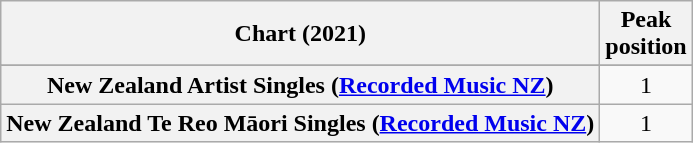<table class="wikitable plainrowheaders" style="text-align:center">
<tr>
<th scope="col">Chart (2021)</th>
<th scope="col">Peak<br>position</th>
</tr>
<tr>
</tr>
<tr>
<th scope="row">New Zealand Artist Singles (<a href='#'>Recorded Music NZ</a>)</th>
<td>1</td>
</tr>
<tr>
<th scope="row">New Zealand Te Reo Māori Singles (<a href='#'>Recorded Music NZ</a>)</th>
<td>1</td>
</tr>
</table>
